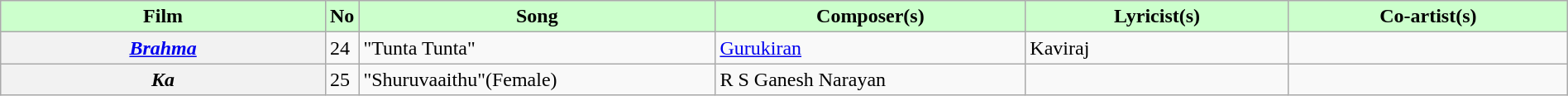<table class="wikitable plainrowheaders" width="100%">
<tr style="background:#cfc; text-align:center;">
<td scope="col" width=21%><strong>Film</strong></td>
<td><strong>No</strong></td>
<td scope="col" width=23%><strong>Song</strong></td>
<td scope="col" width=20%><strong>Composer(s)</strong></td>
<td scope="col" width=17%><strong>Lyricist(s)</strong></td>
<td scope="col" width=18%><strong>Co-artist(s)</strong></td>
</tr>
<tr>
<th><em><a href='#'>Brahma</a></em></th>
<td>24</td>
<td>"Tunta Tunta"</td>
<td><a href='#'>Gurukiran</a></td>
<td>Kaviraj</td>
<td></td>
</tr>
<tr>
<th><em>Ka</em></th>
<td>25</td>
<td>"Shuruvaaithu"(Female)</td>
<td>R S Ganesh Narayan</td>
<td></td>
<td></td>
</tr>
</table>
